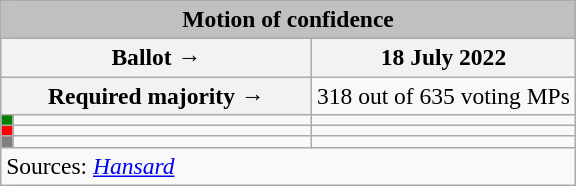<table class="wikitable" style="text-align:center; font-size:98%;">
<tr>
<td colspan="3"  style="text-align:center; background:silver;"><strong>Motion of confidence</strong></td>
</tr>
<tr>
<th colspan="2" style="width:200px;">Ballot →</th>
<th>18 July 2022</th>
</tr>
<tr>
<th colspan="2">Required majority →</th>
<td>318 out of 635 voting MPs </td>
</tr>
<tr>
<th style="width:1px; background:green;"></th>
<td style="text-align:left;"></td>
<td></td>
</tr>
<tr>
<th style="width:1px; background:red;"></th>
<td style="text-align:left;"></td>
<td></td>
</tr>
<tr>
<th style="width:1px; background:gray;"></th>
<td style="text-align:left;"></td>
<td></td>
</tr>
<tr>
<td colspan="3" style="text-align:left;">Sources: <em><a href='#'>Hansard</a></em></td>
</tr>
</table>
